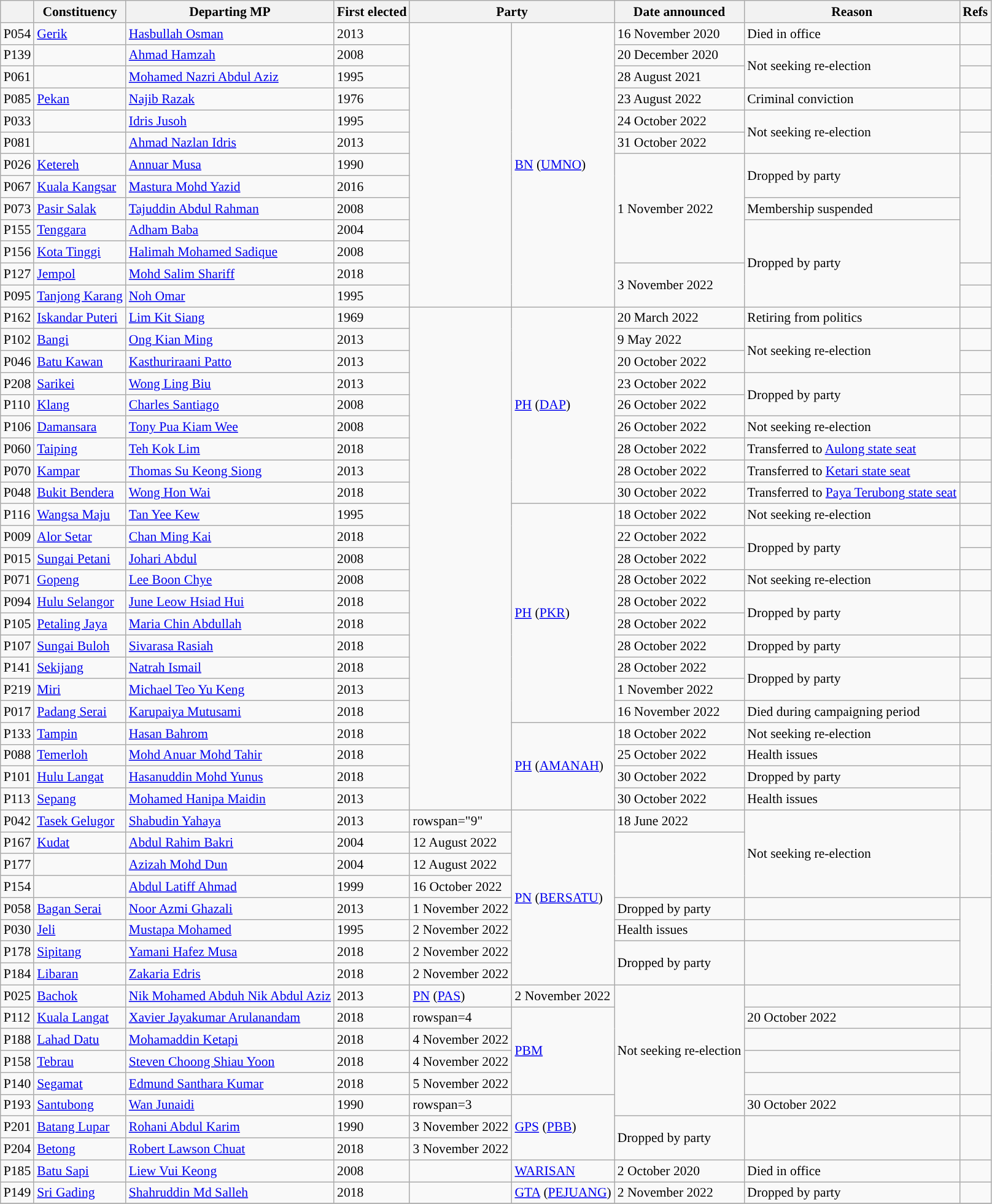<table class="wikitable sortable" style="font-size:90%">
<tr>
<th></th>
<th>Constituency</th>
<th>Departing MP</th>
<th>First elected</th>
<th colspan="2">Party</th>
<th>Date announced</th>
<th>Reason</th>
<th>Refs</th>
</tr>
<tr>
<td>P054</td>
<td><a href='#'>Gerik</a></td>
<td><a href='#'>Hasbullah Osman</a></td>
<td>2013</td>
<td rowspan="13"></td>
<td rowspan="13"><a href='#'>BN</a> (<a href='#'>UMNO</a>)</td>
<td>16 November 2020</td>
<td>Died in office</td>
<td></td>
</tr>
<tr>
<td>P139</td>
<td></td>
<td><a href='#'>Ahmad Hamzah</a></td>
<td>2008</td>
<td>20 December 2020</td>
<td rowspan="2">Not seeking re-election</td>
<td></td>
</tr>
<tr>
<td>P061</td>
<td></td>
<td><a href='#'>Mohamed Nazri Abdul Aziz</a></td>
<td>1995</td>
<td>28 August 2021</td>
<td></td>
</tr>
<tr>
<td>P085</td>
<td><a href='#'>Pekan</a></td>
<td><a href='#'>Najib Razak</a></td>
<td>1976</td>
<td>23 August 2022</td>
<td>Criminal conviction</td>
<td></td>
</tr>
<tr>
<td>P033</td>
<td></td>
<td><a href='#'>Idris Jusoh</a></td>
<td>1995</td>
<td>24 October 2022</td>
<td rowspan="2">Not seeking re-election</td>
<td></td>
</tr>
<tr>
<td>P081</td>
<td></td>
<td><a href='#'>Ahmad Nazlan Idris</a></td>
<td>2013</td>
<td>31 October 2022</td>
<td></td>
</tr>
<tr>
<td>P026</td>
<td><a href='#'>Ketereh</a></td>
<td><a href='#'>Annuar Musa</a></td>
<td>1990</td>
<td rowspan="5">1 November 2022</td>
<td rowspan="2">Dropped by party</td>
<td rowspan="5"></td>
</tr>
<tr>
<td>P067</td>
<td><a href='#'>Kuala Kangsar</a></td>
<td><a href='#'>Mastura Mohd Yazid</a></td>
<td>2016</td>
</tr>
<tr>
<td>P073</td>
<td><a href='#'>Pasir Salak</a></td>
<td><a href='#'>Tajuddin Abdul Rahman</a></td>
<td>2008</td>
<td>Membership suspended</td>
</tr>
<tr>
<td>P155</td>
<td><a href='#'>Tenggara</a></td>
<td><a href='#'>Adham Baba</a></td>
<td>2004</td>
<td rowspan="4">Dropped by party</td>
</tr>
<tr>
<td>P156</td>
<td><a href='#'>Kota Tinggi</a></td>
<td><a href='#'>Halimah Mohamed Sadique</a></td>
<td>2008</td>
</tr>
<tr>
<td>P127</td>
<td><a href='#'>Jempol</a></td>
<td><a href='#'>Mohd Salim Shariff</a></td>
<td>2018</td>
<td rowspan=2>3 November 2022</td>
<td></td>
</tr>
<tr>
<td>P095</td>
<td><a href='#'>Tanjong Karang</a></td>
<td><a href='#'>Noh Omar</a></td>
<td>1995</td>
<td></td>
</tr>
<tr>
<td>P162</td>
<td><a href='#'>Iskandar Puteri</a></td>
<td><a href='#'>Lim Kit Siang</a></td>
<td>1969</td>
<td rowspan="23"></td>
<td rowspan="9"><a href='#'>PH</a> (<a href='#'>DAP</a>)</td>
<td>20 March 2022</td>
<td>Retiring from politics</td>
<td></td>
</tr>
<tr>
<td>P102</td>
<td><a href='#'>Bangi</a></td>
<td><a href='#'>Ong Kian Ming</a></td>
<td>2013</td>
<td>9 May 2022</td>
<td rowspan="2">Not seeking re-election</td>
<td></td>
</tr>
<tr>
<td>P046</td>
<td><a href='#'>Batu Kawan</a></td>
<td><a href='#'>Kasthuriraani Patto</a></td>
<td>2013</td>
<td>20 October 2022</td>
<td></td>
</tr>
<tr>
<td>P208</td>
<td><a href='#'>Sarikei</a></td>
<td><a href='#'>Wong Ling Biu</a></td>
<td>2013</td>
<td>23 October 2022</td>
<td rowspan="2">Dropped by party</td>
<td></td>
</tr>
<tr>
<td>P110</td>
<td><a href='#'>Klang</a></td>
<td><a href='#'>Charles Santiago</a></td>
<td>2008</td>
<td>26 October 2022</td>
<td></td>
</tr>
<tr>
<td>P106</td>
<td><a href='#'>Damansara</a></td>
<td><a href='#'>Tony Pua Kiam Wee</a></td>
<td>2008</td>
<td>26 October 2022</td>
<td>Not seeking re-election</td>
<td></td>
</tr>
<tr>
<td>P060</td>
<td><a href='#'>Taiping</a></td>
<td><a href='#'>Teh Kok Lim</a></td>
<td>2018</td>
<td>28 October 2022</td>
<td>Transferred to <a href='#'>Aulong state seat</a></td>
<td></td>
</tr>
<tr>
<td>P070</td>
<td><a href='#'>Kampar</a></td>
<td><a href='#'>Thomas Su Keong Siong</a></td>
<td>2013</td>
<td>28 October 2022</td>
<td>Transferred to <a href='#'>Ketari state seat</a></td>
<td></td>
</tr>
<tr>
<td>P048</td>
<td><a href='#'>Bukit Bendera</a></td>
<td><a href='#'>Wong Hon Wai</a></td>
<td>2018</td>
<td>30 October 2022</td>
<td>Transferred to <a href='#'>Paya Terubong state seat</a></td>
<td></td>
</tr>
<tr>
<td>P116</td>
<td><a href='#'>Wangsa Maju</a></td>
<td><a href='#'>Tan Yee Kew</a></td>
<td>1995</td>
<td rowspan="10"><a href='#'>PH</a> (<a href='#'>PKR</a>)</td>
<td>18 October 2022</td>
<td>Not seeking re-election</td>
<td></td>
</tr>
<tr>
<td>P009</td>
<td><a href='#'>Alor Setar</a></td>
<td><a href='#'>Chan Ming Kai</a></td>
<td>2018</td>
<td>22 October 2022</td>
<td rowspan="2">Dropped by party</td>
<td></td>
</tr>
<tr>
<td>P015</td>
<td><a href='#'>Sungai Petani</a></td>
<td><a href='#'>Johari Abdul</a></td>
<td>2008</td>
<td>28 October 2022</td>
<td></td>
</tr>
<tr>
<td>P071</td>
<td><a href='#'>Gopeng</a></td>
<td><a href='#'>Lee Boon Chye</a></td>
<td>2008</td>
<td>28 October 2022</td>
<td>Not seeking re-election</td>
<td></td>
</tr>
<tr>
<td>P094</td>
<td><a href='#'>Hulu Selangor</a></td>
<td><a href='#'>June Leow Hsiad Hui</a></td>
<td>2018</td>
<td>28 October 2022</td>
<td rowspan="2">Dropped by party</td>
<td rowspan="2"></td>
</tr>
<tr>
<td>P105</td>
<td><a href='#'>Petaling Jaya</a></td>
<td><a href='#'>Maria Chin Abdullah</a></td>
<td>2018</td>
<td>28 October 2022</td>
</tr>
<tr>
<td>P107</td>
<td><a href='#'>Sungai Buloh</a></td>
<td><a href='#'>Sivarasa Rasiah</a></td>
<td>2018</td>
<td>28 October 2022</td>
<td>Dropped by party</td>
<td></td>
</tr>
<tr>
<td>P141</td>
<td><a href='#'>Sekijang</a></td>
<td><a href='#'>Natrah Ismail</a></td>
<td>2018</td>
<td>28 October 2022</td>
<td rowspan="2">Dropped by party</td>
<td></td>
</tr>
<tr>
<td>P219</td>
<td><a href='#'>Miri</a></td>
<td><a href='#'>Michael Teo Yu Keng</a></td>
<td>2013</td>
<td>1 November 2022</td>
<td></td>
</tr>
<tr>
<td>P017</td>
<td><a href='#'>Padang Serai</a></td>
<td><a href='#'>Karupaiya Mutusami</a></td>
<td>2018</td>
<td>16 November 2022</td>
<td>Died during campaigning period</td>
<td></td>
</tr>
<tr>
<td>P133</td>
<td><a href='#'>Tampin</a></td>
<td><a href='#'>Hasan Bahrom</a></td>
<td>2018</td>
<td rowspan="4"><a href='#'>PH</a> (<a href='#'>AMANAH</a>)</td>
<td>18 October 2022</td>
<td>Not seeking re-election</td>
<td></td>
</tr>
<tr>
<td>P088</td>
<td><a href='#'>Temerloh</a></td>
<td><a href='#'>Mohd Anuar Mohd Tahir</a></td>
<td>2018</td>
<td>25 October 2022</td>
<td>Health issues</td>
<td></td>
</tr>
<tr>
<td>P101</td>
<td><a href='#'>Hulu Langat</a></td>
<td><a href='#'>Hasanuddin Mohd Yunus</a></td>
<td>2018</td>
<td>30 October 2022</td>
<td>Dropped by party</td>
<td rowspan="2"></td>
</tr>
<tr>
<td>P113</td>
<td><a href='#'>Sepang</a></td>
<td><a href='#'>Mohamed Hanipa Maidin</a></td>
<td>2013</td>
<td>30 October 2022</td>
<td>Health issues</td>
</tr>
<tr>
<td>P042</td>
<td><a href='#'>Tasek Gelugor</a></td>
<td><a href='#'>Shabudin Yahaya</a></td>
<td>2013</td>
<td>rowspan="9" </td>
<td rowspan="8"><a href='#'>PN</a> (<a href='#'>BERSATU</a>)</td>
<td>18 June 2022</td>
<td rowspan="4">Not seeking re-election</td>
<td rowspan="4"></td>
</tr>
<tr>
<td>P167</td>
<td><a href='#'>Kudat</a></td>
<td><a href='#'>Abdul Rahim Bakri</a></td>
<td>2004</td>
<td>12 August 2022</td>
</tr>
<tr>
<td>P177</td>
<td></td>
<td><a href='#'>Azizah Mohd Dun</a></td>
<td>2004</td>
<td>12 August 2022</td>
</tr>
<tr>
<td>P154</td>
<td></td>
<td><a href='#'>Abdul Latiff Ahmad</a></td>
<td>1999</td>
<td>16 October 2022</td>
</tr>
<tr>
<td>P058</td>
<td><a href='#'>Bagan Serai</a></td>
<td><a href='#'>Noor Azmi Ghazali</a></td>
<td>2013</td>
<td>1 November 2022</td>
<td>Dropped by party</td>
<td></td>
</tr>
<tr>
<td>P030</td>
<td><a href='#'>Jeli</a></td>
<td><a href='#'>Mustapa Mohamed</a></td>
<td>1995</td>
<td>2 November 2022</td>
<td>Health issues</td>
<td></td>
</tr>
<tr>
<td>P178</td>
<td><a href='#'>Sipitang</a></td>
<td><a href='#'>Yamani Hafez Musa</a></td>
<td>2018</td>
<td>2 November 2022</td>
<td rowspan="2">Dropped by party</td>
<td rowspan=2></td>
</tr>
<tr>
<td>P184</td>
<td><a href='#'>Libaran</a></td>
<td><a href='#'>Zakaria Edris</a></td>
<td>2018</td>
<td>2 November 2022</td>
</tr>
<tr>
<td>P025</td>
<td><a href='#'>Bachok</a></td>
<td><a href='#'>Nik Mohamed Abduh Nik Abdul Aziz</a></td>
<td>2013</td>
<td><a href='#'>PN</a> (<a href='#'>PAS</a>)</td>
<td>2 November 2022</td>
<td rowspan="6">Not seeking re-election</td>
<td></td>
</tr>
<tr>
<td>P112</td>
<td><a href='#'>Kuala Langat</a></td>
<td><a href='#'>Xavier Jayakumar Arulanandam</a></td>
<td>2018</td>
<td>rowspan=4 </td>
<td rowspan="4"><a href='#'>PBM</a></td>
<td>20 October 2022</td>
<td></td>
</tr>
<tr>
<td>P188</td>
<td><a href='#'>Lahad Datu</a></td>
<td><a href='#'>Mohamaddin Ketapi</a></td>
<td>2018</td>
<td>4 November 2022</td>
<td></td>
</tr>
<tr>
<td>P158</td>
<td><a href='#'>Tebrau</a></td>
<td><a href='#'>Steven Choong Shiau Yoon</a></td>
<td>2018</td>
<td>4 November 2022</td>
<td></td>
</tr>
<tr>
<td>P140</td>
<td><a href='#'>Segamat</a></td>
<td><a href='#'>Edmund Santhara Kumar</a></td>
<td>2018</td>
<td>5 November 2022</td>
<td></td>
</tr>
<tr>
<td>P193</td>
<td><a href='#'>Santubong</a></td>
<td><a href='#'>Wan Junaidi</a></td>
<td>1990</td>
<td>rowspan=3 </td>
<td rowspan=3><a href='#'>GPS</a> (<a href='#'>PBB</a>)</td>
<td>30 October 2022</td>
<td></td>
</tr>
<tr>
<td>P201</td>
<td><a href='#'>Batang Lupar</a></td>
<td><a href='#'>Rohani Abdul Karim</a></td>
<td>1990</td>
<td>3 November 2022</td>
<td rowspan=2>Dropped by party</td>
<td rowspan="2" rowspan="2"></td>
</tr>
<tr>
<td>P204</td>
<td><a href='#'>Betong</a></td>
<td><a href='#'>Robert Lawson Chuat</a></td>
<td>2018</td>
<td>3 November 2022</td>
</tr>
<tr>
<td>P185</td>
<td><a href='#'>Batu Sapi</a></td>
<td><a href='#'>Liew Vui Keong</a></td>
<td>2008</td>
<td></td>
<td><a href='#'>WARISAN</a></td>
<td>2 October 2020</td>
<td>Died in office</td>
<td></td>
</tr>
<tr>
<td>P149</td>
<td><a href='#'>Sri Gading</a></td>
<td><a href='#'>Shahruddin Md Salleh</a></td>
<td>2018</td>
<td></td>
<td><a href='#'>GTA</a> (<a href='#'>PEJUANG</a>)</td>
<td>2 November 2022</td>
<td>Dropped by party</td>
<td></td>
</tr>
<tr>
</tr>
</table>
